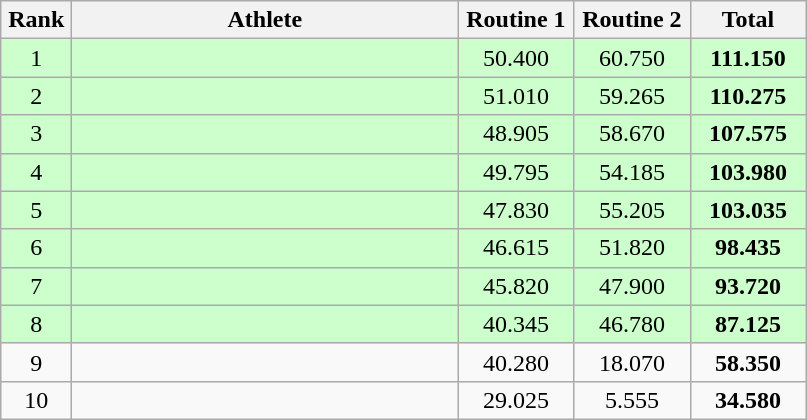<table class=wikitable style="text-align:center">
<tr>
<th width=40>Rank</th>
<th width=250>Athlete</th>
<th width=70>Routine 1</th>
<th width=70>Routine 2</th>
<th width=70>Total</th>
</tr>
<tr bgcolor="ccffcc">
<td>1</td>
<td align=left></td>
<td>50.400</td>
<td>60.750</td>
<td><strong>111.150</strong></td>
</tr>
<tr bgcolor="ccffcc">
<td>2</td>
<td align=left></td>
<td>51.010</td>
<td>59.265</td>
<td><strong>110.275</strong></td>
</tr>
<tr bgcolor="ccffcc">
<td>3</td>
<td align=left></td>
<td>48.905</td>
<td>58.670</td>
<td><strong>107.575</strong></td>
</tr>
<tr bgcolor="ccffcc">
<td>4</td>
<td align=left></td>
<td>49.795</td>
<td>54.185</td>
<td><strong>103.980</strong></td>
</tr>
<tr bgcolor="ccffcc">
<td>5</td>
<td align=left></td>
<td>47.830</td>
<td>55.205</td>
<td><strong>103.035</strong></td>
</tr>
<tr bgcolor="ccffcc">
<td>6</td>
<td align=left></td>
<td>46.615</td>
<td>51.820</td>
<td><strong>98.435</strong></td>
</tr>
<tr bgcolor="ccffcc">
<td>7</td>
<td align=left></td>
<td>45.820</td>
<td>47.900</td>
<td><strong>93.720</strong></td>
</tr>
<tr bgcolor="ccffcc">
<td>8</td>
<td align=left></td>
<td>40.345</td>
<td>46.780</td>
<td><strong>87.125</strong></td>
</tr>
<tr>
<td>9</td>
<td align=left></td>
<td>40.280</td>
<td>18.070</td>
<td><strong>58.350</strong></td>
</tr>
<tr>
<td>10</td>
<td align=left></td>
<td>29.025</td>
<td>5.555</td>
<td><strong>34.580</strong></td>
</tr>
</table>
